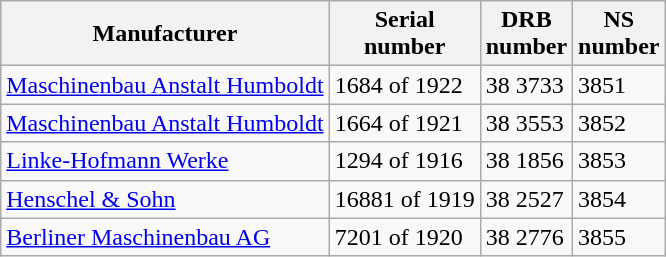<table class="wikitable">
<tr>
<th>Manufacturer</th>
<th>Serial<br>number</th>
<th>DRB<br>number</th>
<th>NS<br>number</th>
</tr>
<tr>
<td><a href='#'>Maschinenbau Anstalt Humboldt</a></td>
<td>1684 of 1922</td>
<td>38 3733</td>
<td>3851</td>
</tr>
<tr>
<td><a href='#'>Maschinenbau Anstalt Humboldt</a></td>
<td>1664 of 1921</td>
<td>38 3553</td>
<td>3852</td>
</tr>
<tr>
<td><a href='#'>Linke-Hofmann Werke</a></td>
<td>1294 of 1916</td>
<td>38 1856</td>
<td>3853</td>
</tr>
<tr>
<td><a href='#'>Henschel & Sohn</a></td>
<td>16881 of 1919</td>
<td>38 2527</td>
<td>3854</td>
</tr>
<tr>
<td><a href='#'>Berliner Maschinenbau AG</a></td>
<td>7201 of 1920</td>
<td>38 2776</td>
<td>3855</td>
</tr>
</table>
